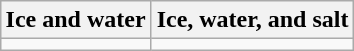<table class="wikitable plainrowheaders" style="margin:1em auto; text-align:center">
<tr>
<th>Ice and water</th>
<th>Ice, water, and salt</th>
</tr>
<tr>
<td></td>
<td></td>
</tr>
</table>
